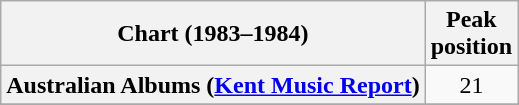<table class="wikitable sortable plainrowheaders" style="text-align:center">
<tr>
<th scope="col">Chart (1983–1984)</th>
<th scope="col">Peak<br>position</th>
</tr>
<tr>
<th scope="row">Australian Albums (<a href='#'>Kent Music Report</a>)</th>
<td>21</td>
</tr>
<tr>
</tr>
<tr>
</tr>
<tr>
</tr>
<tr>
</tr>
<tr>
</tr>
<tr>
</tr>
</table>
